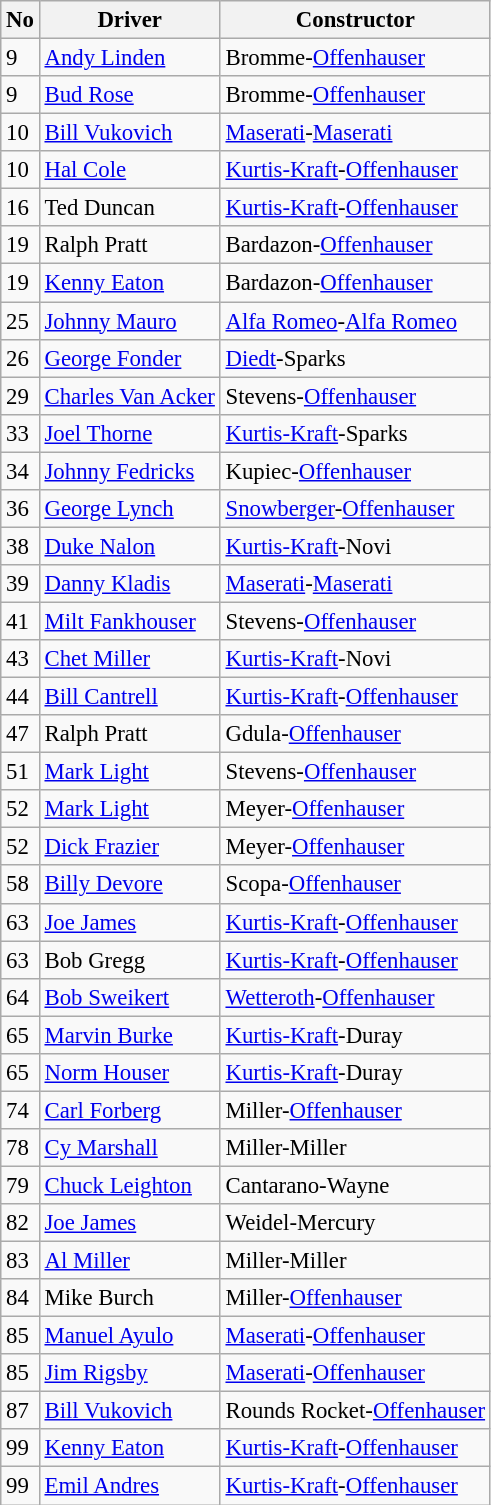<table class="wikitable" style="font-size: 95%">
<tr>
<th>No</th>
<th>Driver</th>
<th>Constructor</th>
</tr>
<tr>
<td>9</td>
<td> <a href='#'>Andy Linden</a> <strong></strong></td>
<td>Bromme-<a href='#'>Offenhauser</a></td>
</tr>
<tr>
<td>9</td>
<td> <a href='#'>Bud Rose</a> <strong></strong></td>
<td>Bromme-<a href='#'>Offenhauser</a></td>
</tr>
<tr>
<td>10</td>
<td> <a href='#'>Bill Vukovich</a> <strong></strong></td>
<td><a href='#'>Maserati</a>-<a href='#'>Maserati</a></td>
</tr>
<tr>
<td>10</td>
<td> <a href='#'>Hal Cole</a></td>
<td><a href='#'>Kurtis-Kraft</a>-<a href='#'>Offenhauser</a></td>
</tr>
<tr>
<td>16</td>
<td> Ted Duncan <strong></strong></td>
<td><a href='#'>Kurtis-Kraft</a>-<a href='#'>Offenhauser</a></td>
</tr>
<tr>
<td>19</td>
<td> Ralph Pratt <strong></strong></td>
<td>Bardazon-<a href='#'>Offenhauser</a></td>
</tr>
<tr>
<td>19</td>
<td> <a href='#'>Kenny Eaton</a> <strong></strong></td>
<td>Bardazon-<a href='#'>Offenhauser</a></td>
</tr>
<tr>
<td>25</td>
<td> <a href='#'>Johnny Mauro</a></td>
<td><a href='#'>Alfa Romeo</a>-<a href='#'>Alfa Romeo</a></td>
</tr>
<tr>
<td>26</td>
<td> <a href='#'>George Fonder</a></td>
<td><a href='#'>Diedt</a>-Sparks</td>
</tr>
<tr>
<td>29</td>
<td> <a href='#'>Charles Van Acker</a></td>
<td>Stevens-<a href='#'>Offenhauser</a></td>
</tr>
<tr>
<td>33</td>
<td> <a href='#'>Joel Thorne</a></td>
<td><a href='#'>Kurtis-Kraft</a>-Sparks</td>
</tr>
<tr>
<td>34</td>
<td> <a href='#'>Johnny Fedricks</a> <strong></strong></td>
<td>Kupiec-<a href='#'>Offenhauser</a></td>
</tr>
<tr>
<td>36</td>
<td> <a href='#'>George Lynch</a></td>
<td><a href='#'>Snowberger</a>-<a href='#'>Offenhauser</a></td>
</tr>
<tr>
<td>38</td>
<td> <a href='#'>Duke Nalon</a></td>
<td><a href='#'>Kurtis-Kraft</a>-Novi</td>
</tr>
<tr>
<td>39</td>
<td> <a href='#'>Danny Kladis</a></td>
<td><a href='#'>Maserati</a>-<a href='#'>Maserati</a></td>
</tr>
<tr>
<td>41</td>
<td> <a href='#'>Milt Fankhouser</a></td>
<td>Stevens-<a href='#'>Offenhauser</a></td>
</tr>
<tr>
<td>43</td>
<td> <a href='#'>Chet Miller</a></td>
<td><a href='#'>Kurtis-Kraft</a>-Novi</td>
</tr>
<tr>
<td>44</td>
<td> <a href='#'>Bill Cantrell</a></td>
<td><a href='#'>Kurtis-Kraft</a>-<a href='#'>Offenhauser</a></td>
</tr>
<tr>
<td>47</td>
<td> Ralph Pratt <strong></strong></td>
<td>Gdula-<a href='#'>Offenhauser</a></td>
</tr>
<tr>
<td>51</td>
<td> <a href='#'>Mark Light</a> <strong></strong></td>
<td>Stevens-<a href='#'>Offenhauser</a></td>
</tr>
<tr>
<td>52</td>
<td> <a href='#'>Mark Light</a> <strong></strong></td>
<td>Meyer-<a href='#'>Offenhauser</a></td>
</tr>
<tr>
<td>52</td>
<td> <a href='#'>Dick Frazier</a> <strong></strong></td>
<td>Meyer-<a href='#'>Offenhauser</a></td>
</tr>
<tr>
<td>58</td>
<td> <a href='#'>Billy Devore</a></td>
<td>Scopa-<a href='#'>Offenhauser</a></td>
</tr>
<tr>
<td>63</td>
<td> <a href='#'>Joe James</a> <strong></strong></td>
<td><a href='#'>Kurtis-Kraft</a>-<a href='#'>Offenhauser</a></td>
</tr>
<tr>
<td>63</td>
<td> Bob Gregg <strong></strong></td>
<td><a href='#'>Kurtis-Kraft</a>-<a href='#'>Offenhauser</a></td>
</tr>
<tr>
<td>64</td>
<td> <a href='#'>Bob Sweikert</a> <strong></strong></td>
<td><a href='#'>Wetteroth</a>-<a href='#'>Offenhauser</a></td>
</tr>
<tr>
<td>65</td>
<td> <a href='#'>Marvin Burke</a> <strong></strong></td>
<td><a href='#'>Kurtis-Kraft</a>-Duray</td>
</tr>
<tr>
<td>65</td>
<td> <a href='#'>Norm Houser</a></td>
<td><a href='#'>Kurtis-Kraft</a>-Duray</td>
</tr>
<tr>
<td>74</td>
<td> <a href='#'>Carl Forberg</a> <strong></strong></td>
<td>Miller-<a href='#'>Offenhauser</a></td>
</tr>
<tr>
<td>78</td>
<td> <a href='#'>Cy Marshall</a></td>
<td>Miller-Miller</td>
</tr>
<tr>
<td>79</td>
<td> <a href='#'>Chuck Leighton</a> <strong></strong></td>
<td>Cantarano-Wayne</td>
</tr>
<tr>
<td>82</td>
<td> <a href='#'>Joe James</a> <strong></strong></td>
<td>Weidel-Mercury</td>
</tr>
<tr>
<td>83</td>
<td> <a href='#'>Al Miller</a></td>
<td>Miller-Miller</td>
</tr>
<tr>
<td>84</td>
<td> Mike Burch <strong></strong></td>
<td>Miller-<a href='#'>Offenhauser</a></td>
</tr>
<tr>
<td>85</td>
<td> <a href='#'>Manuel Ayulo</a></td>
<td><a href='#'>Maserati</a>-<a href='#'>Offenhauser</a></td>
</tr>
<tr>
<td>85</td>
<td> <a href='#'>Jim Rigsby</a> <strong></strong></td>
<td><a href='#'>Maserati</a>-<a href='#'>Offenhauser</a></td>
</tr>
<tr>
<td>87</td>
<td> <a href='#'>Bill Vukovich</a> <strong></strong></td>
<td>Rounds Rocket-<a href='#'>Offenhauser</a></td>
</tr>
<tr>
<td>99</td>
<td> <a href='#'>Kenny Eaton</a> <strong></strong></td>
<td><a href='#'>Kurtis-Kraft</a>-<a href='#'>Offenhauser</a></td>
</tr>
<tr>
<td>99</td>
<td> <a href='#'>Emil Andres</a></td>
<td><a href='#'>Kurtis-Kraft</a>-<a href='#'>Offenhauser</a></td>
</tr>
</table>
